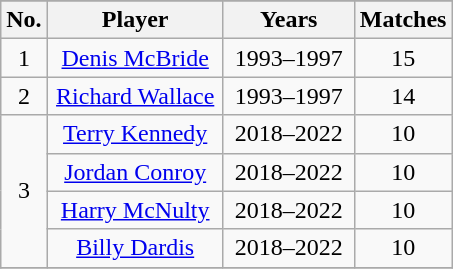<table class="wikitable" style="text-align: center;">
<tr>
</tr>
<tr>
<th>No.</th>
<th width=110>Player</th>
<th width=80>Years</th>
<th width=48>Matches</th>
</tr>
<tr>
<td align=center>1</td>
<td><a href='#'>Denis McBride</a></td>
<td>1993–1997</td>
<td align=center>15</td>
</tr>
<tr>
<td align=center>2</td>
<td><a href='#'>Richard Wallace</a></td>
<td>1993–1997</td>
<td align=center>14</td>
</tr>
<tr>
<td align=center rowspan=4>3</td>
<td><a href='#'>Terry Kennedy</a></td>
<td>2018–2022</td>
<td align=center>10</td>
</tr>
<tr>
<td><a href='#'>Jordan Conroy</a></td>
<td>2018–2022</td>
<td align=center>10</td>
</tr>
<tr>
<td><a href='#'>Harry McNulty</a></td>
<td>2018–2022</td>
<td align=center>10</td>
</tr>
<tr>
<td><a href='#'>Billy Dardis</a></td>
<td>2018–2022</td>
<td align=center>10</td>
</tr>
<tr>
</tr>
</table>
